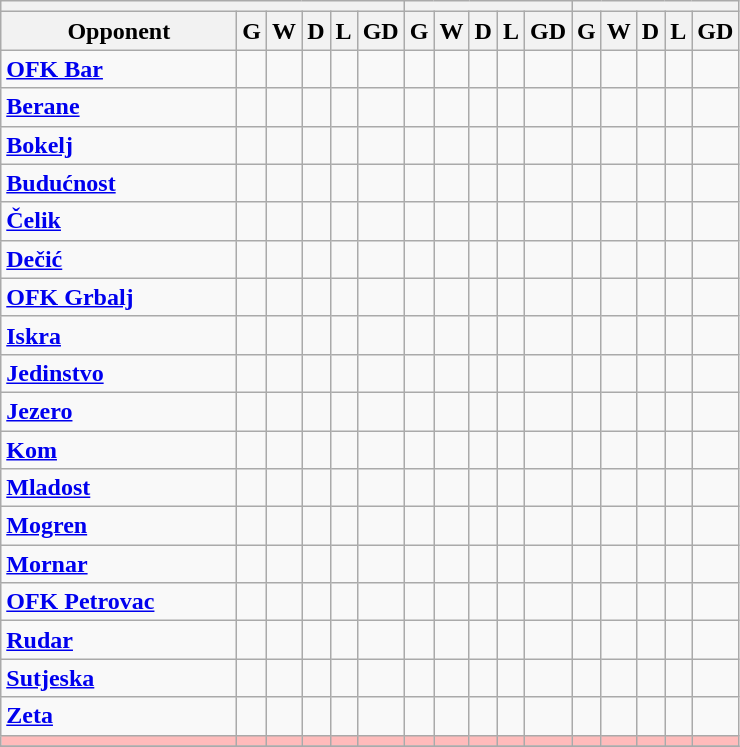<table class="wikitable" font-size:90%; margin-left:1em">
<tr>
<th colspan=6></th>
<th colspan=5></th>
<th colspan=5></th>
</tr>
<tr>
<th width="150"><strong>Opponent</strong></th>
<th width="12"><strong>G</strong></th>
<th width="8"><strong>W</strong></th>
<th width="8"><strong>D</strong></th>
<th width="8"><strong>L</strong></th>
<th width="18"><strong>GD</strong></th>
<th width="12"><strong>G</strong></th>
<th width="8"><strong>W</strong></th>
<th width="8"><strong>D</strong></th>
<th width="8"><strong>L</strong></th>
<th width="18"><strong>GD</strong></th>
<th width="12"><strong>G</strong></th>
<th width="8"><strong>W</strong></th>
<th width="8"><strong>D</strong></th>
<th width="8"><strong>L</strong></th>
<th width="18"><strong>GD</strong></th>
</tr>
<tr>
<td><strong><a href='#'>OFK Bar</a></strong></td>
<td></td>
<td></td>
<td></td>
<td></td>
<td></td>
<td></td>
<td></td>
<td></td>
<td></td>
<td></td>
<td></td>
<td></td>
<td></td>
<td></td>
<td></td>
</tr>
<tr>
<td><strong><a href='#'>Berane</a></strong></td>
<td></td>
<td></td>
<td></td>
<td></td>
<td></td>
<td></td>
<td></td>
<td></td>
<td></td>
<td></td>
<td></td>
<td></td>
<td></td>
<td></td>
<td></td>
</tr>
<tr>
<td><strong><a href='#'>Bokelj</a></strong></td>
<td></td>
<td></td>
<td></td>
<td></td>
<td></td>
<td></td>
<td></td>
<td></td>
<td></td>
<td></td>
<td></td>
<td></td>
<td></td>
<td></td>
<td></td>
</tr>
<tr>
<td><strong><a href='#'>Budućnost</a></strong></td>
<td></td>
<td></td>
<td></td>
<td></td>
<td></td>
<td></td>
<td></td>
<td></td>
<td></td>
<td></td>
<td></td>
<td></td>
<td></td>
<td></td>
<td></td>
</tr>
<tr>
<td><strong><a href='#'>Čelik</a></strong></td>
<td></td>
<td></td>
<td></td>
<td></td>
<td></td>
<td></td>
<td></td>
<td></td>
<td></td>
<td></td>
<td></td>
<td></td>
<td></td>
<td></td>
<td></td>
</tr>
<tr>
<td><strong><a href='#'>Dečić</a></strong></td>
<td></td>
<td></td>
<td></td>
<td></td>
<td></td>
<td></td>
<td></td>
<td></td>
<td></td>
<td></td>
<td></td>
<td></td>
<td></td>
<td></td>
<td></td>
</tr>
<tr>
<td><strong><a href='#'>OFK Grbalj</a></strong></td>
<td></td>
<td></td>
<td></td>
<td></td>
<td></td>
<td></td>
<td></td>
<td></td>
<td></td>
<td></td>
<td></td>
<td></td>
<td></td>
<td></td>
<td></td>
</tr>
<tr>
<td><strong><a href='#'>Iskra</a></strong></td>
<td></td>
<td></td>
<td></td>
<td></td>
<td></td>
<td></td>
<td></td>
<td></td>
<td></td>
<td></td>
<td></td>
<td></td>
<td></td>
<td></td>
<td></td>
</tr>
<tr>
<td><strong><a href='#'>Jedinstvo</a></strong></td>
<td></td>
<td></td>
<td></td>
<td></td>
<td></td>
<td></td>
<td></td>
<td></td>
<td></td>
<td></td>
<td></td>
<td></td>
<td></td>
<td></td>
<td></td>
</tr>
<tr>
<td><strong><a href='#'>Jezero</a></strong></td>
<td></td>
<td></td>
<td></td>
<td></td>
<td></td>
<td></td>
<td></td>
<td></td>
<td></td>
<td></td>
<td></td>
<td></td>
<td></td>
<td></td>
<td></td>
</tr>
<tr>
<td><strong><a href='#'>Kom</a></strong></td>
<td></td>
<td></td>
<td></td>
<td></td>
<td></td>
<td></td>
<td></td>
<td></td>
<td></td>
<td></td>
<td></td>
<td></td>
<td></td>
<td></td>
<td></td>
</tr>
<tr>
<td><strong><a href='#'>Mladost</a></strong></td>
<td></td>
<td></td>
<td></td>
<td></td>
<td></td>
<td></td>
<td></td>
<td></td>
<td></td>
<td></td>
<td></td>
<td></td>
<td></td>
<td></td>
<td></td>
</tr>
<tr>
<td><strong><a href='#'>Mogren</a></strong></td>
<td></td>
<td></td>
<td></td>
<td></td>
<td></td>
<td></td>
<td></td>
<td></td>
<td></td>
<td></td>
<td></td>
<td></td>
<td></td>
<td></td>
<td></td>
</tr>
<tr>
<td><strong><a href='#'>Mornar</a></strong></td>
<td></td>
<td></td>
<td></td>
<td></td>
<td></td>
<td></td>
<td></td>
<td></td>
<td></td>
<td></td>
<td></td>
<td></td>
<td></td>
<td></td>
<td></td>
</tr>
<tr>
<td><strong><a href='#'>OFK Petrovac</a></strong></td>
<td></td>
<td></td>
<td></td>
<td></td>
<td></td>
<td></td>
<td></td>
<td></td>
<td></td>
<td></td>
<td></td>
<td></td>
<td></td>
<td></td>
<td></td>
</tr>
<tr>
<td><strong><a href='#'>Rudar</a></strong></td>
<td></td>
<td></td>
<td></td>
<td></td>
<td></td>
<td></td>
<td></td>
<td></td>
<td></td>
<td></td>
<td></td>
<td></td>
<td></td>
<td></td>
<td></td>
</tr>
<tr>
<td><strong><a href='#'>Sutjeska</a></strong></td>
<td></td>
<td></td>
<td></td>
<td></td>
<td></td>
<td></td>
<td></td>
<td></td>
<td></td>
<td></td>
<td></td>
<td></td>
<td></td>
<td></td>
<td></td>
</tr>
<tr>
<td><strong><a href='#'>Zeta</a></strong></td>
<td></td>
<td></td>
<td></td>
<td></td>
<td></td>
<td></td>
<td></td>
<td></td>
<td></td>
<td></td>
<td></td>
<td></td>
<td></td>
<td></td>
<td></td>
</tr>
<tr style="background:#ffbbbb;">
<td></td>
<td></td>
<td></td>
<td></td>
<td></td>
<td></td>
<td></td>
<td></td>
<td></td>
<td></td>
<td></td>
<td></td>
<td></td>
<td></td>
<td></td>
<td></td>
</tr>
<tr>
</tr>
</table>
